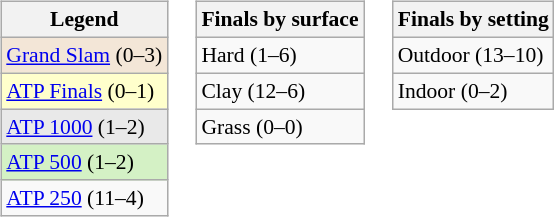<table>
<tr valign=top>
<td><br><table class="wikitable" style=font-size:90%>
<tr>
<th>Legend</th>
</tr>
<tr style="background:#f3e6d7;">
<td><a href='#'>Grand Slam</a> (0–3)</td>
</tr>
<tr style="background:#ffffcc;">
<td><a href='#'>ATP Finals</a> (0–1)</td>
</tr>
<tr style="background:#e9e9e9;">
<td><a href='#'>ATP 1000</a> (1–2)</td>
</tr>
<tr style="background:#d4f1c5;">
<td><a href='#'>ATP 500</a> (1–2)</td>
</tr>
<tr>
<td><a href='#'>ATP 250</a> (11–4)</td>
</tr>
</table>
</td>
<td><br><table class="wikitable" style=font-size:90%>
<tr>
<th>Finals by surface</th>
</tr>
<tr>
<td>Hard (1–6)</td>
</tr>
<tr>
<td>Clay (12–6)</td>
</tr>
<tr>
<td>Grass (0–0)</td>
</tr>
</table>
</td>
<td><br><table class="wikitable" style=font-size:90%>
<tr>
<th>Finals by setting</th>
</tr>
<tr>
<td>Outdoor (13–10)</td>
</tr>
<tr>
<td>Indoor (0–2)</td>
</tr>
</table>
</td>
</tr>
</table>
